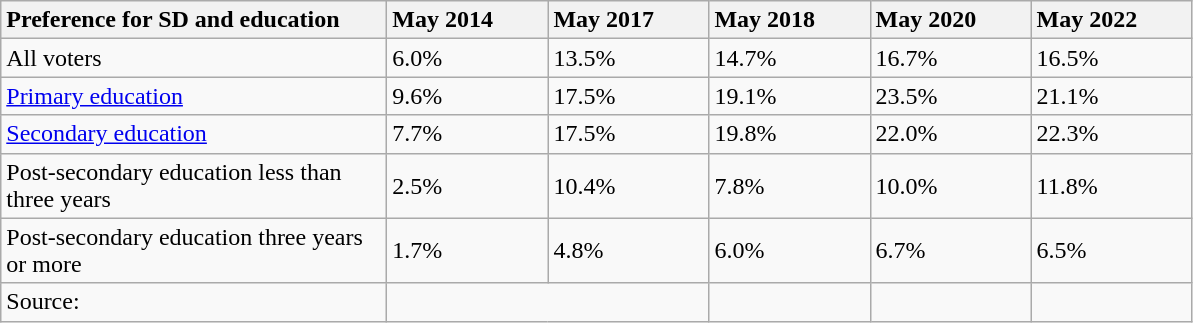<table class="wikitable">
<tr>
<th style="text-align:left; width:250px;">Preference for SD and education</th>
<th style="text-align:left; width:100px;">May 2014</th>
<th style="text-align:left; width:100px;">May 2017</th>
<th style="text-align:left; width:100px;">May 2018</th>
<th style="text-align:left; width:100px;">May 2020</th>
<th style="text-align:left; width:100px;">May 2022</th>
</tr>
<tr>
<td>All voters</td>
<td>6.0%</td>
<td>13.5%</td>
<td>14.7%</td>
<td>16.7%</td>
<td>16.5%</td>
</tr>
<tr>
<td><a href='#'>Primary education</a></td>
<td>9.6%</td>
<td>17.5%</td>
<td>19.1%</td>
<td>23.5%</td>
<td>21.1%</td>
</tr>
<tr>
<td><a href='#'>Secondary education</a></td>
<td>7.7%</td>
<td>17.5%</td>
<td>19.8%</td>
<td>22.0%</td>
<td>22.3%</td>
</tr>
<tr>
<td>Post-secondary education less than three years</td>
<td>2.5%</td>
<td>10.4%</td>
<td>7.8%</td>
<td>10.0%</td>
<td>11.8%</td>
</tr>
<tr>
<td>Post-secondary education three years or more</td>
<td>1.7%</td>
<td>4.8%</td>
<td>6.0%</td>
<td>6.7%</td>
<td>6.5%</td>
</tr>
<tr>
<td>Source:</td>
<td colspan="2"></td>
<td></td>
<td></td>
<td></td>
</tr>
</table>
